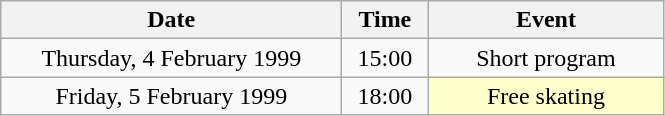<table class = "wikitable" style="text-align:center;">
<tr>
<th width=220>Date</th>
<th width=50>Time</th>
<th width=150>Event</th>
</tr>
<tr>
<td>Thursday, 4 February 1999</td>
<td>15:00</td>
<td>Short program</td>
</tr>
<tr>
<td>Friday, 5 February 1999</td>
<td>18:00</td>
<td bgcolor=ffffcc>Free skating</td>
</tr>
</table>
